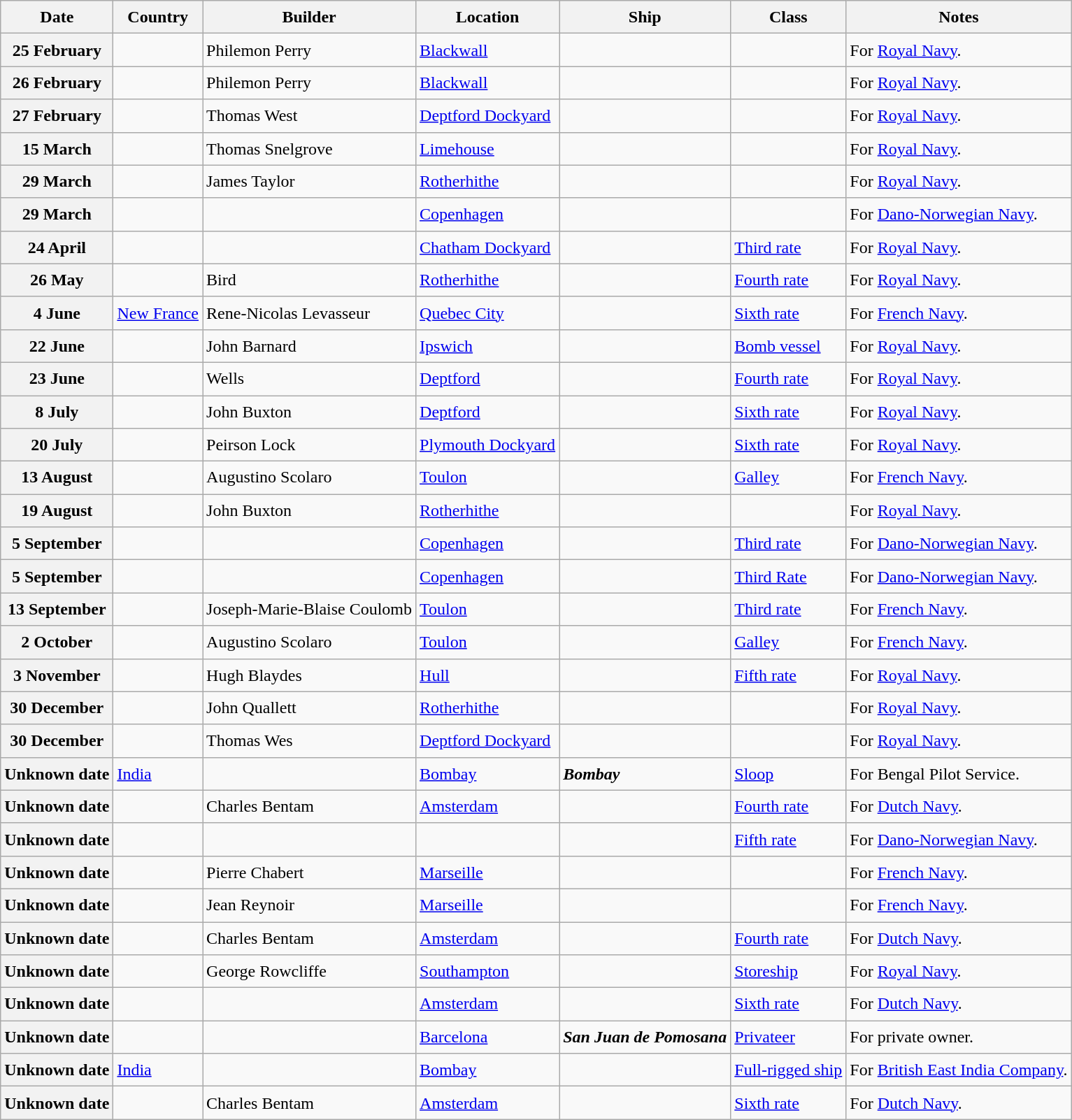<table class="wikitable sortable" style="font-size:1.00em; line-height:1.5em;">
<tr>
<th>Date</th>
<th>Country</th>
<th>Builder</th>
<th>Location</th>
<th>Ship</th>
<th>Class</th>
<th>Notes</th>
</tr>
<tr ---->
<th>25 February</th>
<td></td>
<td>Philemon Perry</td>
<td><a href='#'>Blackwall</a></td>
<td><strong></strong></td>
<td></td>
<td>For <a href='#'>Royal Navy</a>.</td>
</tr>
<tr ---->
<th>26 February</th>
<td></td>
<td>Philemon Perry</td>
<td><a href='#'>Blackwall</a></td>
<td><strong></strong></td>
<td></td>
<td>For <a href='#'>Royal Navy</a>.</td>
</tr>
<tr ---->
<th>27 February</th>
<td></td>
<td>Thomas West</td>
<td><a href='#'>Deptford Dockyard</a></td>
<td><strong></strong></td>
<td></td>
<td>For <a href='#'>Royal Navy</a>.</td>
</tr>
<tr ---->
<th>15 March</th>
<td></td>
<td>Thomas Snelgrove</td>
<td><a href='#'>Limehouse</a></td>
<td><strong></strong></td>
<td></td>
<td>For <a href='#'>Royal Navy</a>.</td>
</tr>
<tr ---->
<th>29 March</th>
<td></td>
<td>James Taylor</td>
<td><a href='#'>Rotherhithe</a></td>
<td><strong></strong></td>
<td></td>
<td>For <a href='#'>Royal Navy</a>.</td>
</tr>
<tr ---->
<th>29 March</th>
<td></td>
<td></td>
<td><a href='#'>Copenhagen</a></td>
<td><strong></strong></td>
<td></td>
<td>For <a href='#'>Dano-Norwegian Navy</a>.</td>
</tr>
<tr ---->
<th>24 April</th>
<td></td>
<td></td>
<td><a href='#'>Chatham Dockyard</a></td>
<td><strong></strong></td>
<td><a href='#'>Third rate</a></td>
<td>For <a href='#'>Royal Navy</a>.</td>
</tr>
<tr ---->
<th>26 May</th>
<td></td>
<td>Bird</td>
<td><a href='#'>Rotherhithe</a></td>
<td><strong></strong></td>
<td><a href='#'>Fourth rate</a></td>
<td>For <a href='#'>Royal Navy</a>.</td>
</tr>
<tr ---->
<th>4 June</th>
<td> <a href='#'>New France</a></td>
<td>Rene-Nicolas Levasseur</td>
<td><a href='#'>Quebec City</a></td>
<td><strong></strong></td>
<td><a href='#'>Sixth rate</a></td>
<td>For <a href='#'>French Navy</a>.</td>
</tr>
<tr ---->
<th>22 June</th>
<td></td>
<td>John Barnard</td>
<td><a href='#'>Ipswich</a></td>
<td><strong></strong></td>
<td><a href='#'>Bomb vessel</a></td>
<td>For <a href='#'>Royal Navy</a>.</td>
</tr>
<tr ---->
<th>23 June</th>
<td></td>
<td>Wells</td>
<td><a href='#'>Deptford</a></td>
<td><strong></strong></td>
<td><a href='#'>Fourth rate</a></td>
<td>For <a href='#'>Royal Navy</a>.</td>
</tr>
<tr ---->
<th>8 July</th>
<td></td>
<td>John Buxton</td>
<td><a href='#'>Deptford</a></td>
<td><strong></strong></td>
<td><a href='#'>Sixth rate</a></td>
<td>For <a href='#'>Royal Navy</a>.</td>
</tr>
<tr ---->
<th>20 July</th>
<td></td>
<td>Peirson Lock</td>
<td><a href='#'>Plymouth Dockyard</a></td>
<td><strong></strong></td>
<td><a href='#'>Sixth rate</a></td>
<td>For <a href='#'>Royal Navy</a>.</td>
</tr>
<tr ---->
<th>13 August</th>
<td></td>
<td>Augustino Scolaro</td>
<td><a href='#'>Toulon</a></td>
<td><strong></strong></td>
<td><a href='#'>Galley</a></td>
<td>For <a href='#'>French Navy</a>.</td>
</tr>
<tr ---->
<th>19 August</th>
<td></td>
<td>John Buxton</td>
<td><a href='#'>Rotherhithe</a></td>
<td><strong></strong></td>
<td></td>
<td>For <a href='#'>Royal Navy</a>.</td>
</tr>
<tr ---->
<th>5 September</th>
<td></td>
<td></td>
<td><a href='#'>Copenhagen</a></td>
<td><strong></strong></td>
<td><a href='#'>Third rate</a></td>
<td>For <a href='#'>Dano-Norwegian Navy</a>.</td>
</tr>
<tr ---->
<th>5 September</th>
<td></td>
<td></td>
<td><a href='#'>Copenhagen</a></td>
<td><strong></strong></td>
<td><a href='#'>Third Rate</a></td>
<td>For <a href='#'>Dano-Norwegian Navy</a>.</td>
</tr>
<tr ---->
<th>13 September</th>
<td></td>
<td>Joseph-Marie-Blaise Coulomb</td>
<td><a href='#'>Toulon</a></td>
<td><strong></strong></td>
<td><a href='#'>Third rate</a></td>
<td>For <a href='#'>French Navy</a>.</td>
</tr>
<tr ---->
<th>2 October</th>
<td></td>
<td>Augustino Scolaro</td>
<td><a href='#'>Toulon</a></td>
<td><strong></strong></td>
<td><a href='#'>Galley</a></td>
<td>For <a href='#'>French Navy</a>.</td>
</tr>
<tr ---->
<th>3 November</th>
<td></td>
<td>Hugh Blaydes</td>
<td><a href='#'>Hull</a></td>
<td><strong></strong></td>
<td><a href='#'>Fifth rate</a></td>
<td>For <a href='#'>Royal Navy</a>.</td>
</tr>
<tr ---->
<th>30 December</th>
<td></td>
<td>John Quallett</td>
<td><a href='#'>Rotherhithe</a></td>
<td><strong></strong></td>
<td></td>
<td>For <a href='#'>Royal Navy</a>.</td>
</tr>
<tr ---->
<th>30 December</th>
<td></td>
<td>Thomas Wes</td>
<td><a href='#'>Deptford Dockyard</a></td>
<td><strong></strong></td>
<td></td>
<td>For <a href='#'>Royal Navy</a>.</td>
</tr>
<tr ---->
<th>Unknown date</th>
<td> <a href='#'>India</a></td>
<td></td>
<td><a href='#'>Bombay</a></td>
<td><strong><em>Bombay</em></strong></td>
<td><a href='#'>Sloop</a></td>
<td>For Bengal Pilot Service.</td>
</tr>
<tr ---->
<th>Unknown date</th>
<td></td>
<td>Charles Bentam</td>
<td><a href='#'>Amsterdam</a></td>
<td><strong></strong></td>
<td><a href='#'>Fourth rate</a></td>
<td>For <a href='#'>Dutch Navy</a>.</td>
</tr>
<tr ---->
<th>Unknown date</th>
<td></td>
<td></td>
<td></td>
<td><strong></strong></td>
<td><a href='#'>Fifth rate</a></td>
<td>For <a href='#'>Dano-Norwegian Navy</a>.</td>
</tr>
<tr ---->
<th>Unknown date</th>
<td></td>
<td>Pierre Chabert</td>
<td><a href='#'>Marseille</a></td>
<td><strong></strong></td>
<td></td>
<td>For <a href='#'>French Navy</a>.</td>
</tr>
<tr ---->
<th>Unknown date</th>
<td></td>
<td>Jean Reynoir</td>
<td><a href='#'>Marseille</a></td>
<td><strong></strong></td>
<td></td>
<td>For <a href='#'>French Navy</a>.</td>
</tr>
<tr ---->
<th>Unknown date</th>
<td></td>
<td>Charles Bentam</td>
<td><a href='#'>Amsterdam</a></td>
<td><strong></strong></td>
<td><a href='#'>Fourth rate</a></td>
<td>For <a href='#'>Dutch Navy</a>.</td>
</tr>
<tr ---->
<th>Unknown date</th>
<td></td>
<td>George Rowcliffe</td>
<td><a href='#'>Southampton</a></td>
<td><strong></strong></td>
<td><a href='#'>Storeship</a></td>
<td>For <a href='#'>Royal Navy</a>.</td>
</tr>
<tr ---->
<th>Unknown date</th>
<td></td>
<td></td>
<td><a href='#'>Amsterdam</a></td>
<td><strong></strong></td>
<td><a href='#'>Sixth rate</a></td>
<td>For <a href='#'>Dutch Navy</a>.</td>
</tr>
<tr ---->
<th>Unknown date</th>
<td></td>
<td></td>
<td><a href='#'>Barcelona</a></td>
<td><strong><em>San Juan de Pomosana</em></strong></td>
<td><a href='#'>Privateer</a></td>
<td>For private owner.</td>
</tr>
<tr ---->
<th>Unknown date</th>
<td> <a href='#'>India</a></td>
<td></td>
<td><a href='#'>Bombay</a></td>
<td><strong></strong></td>
<td><a href='#'>Full-rigged ship</a></td>
<td>For <a href='#'>British East India Company</a>.</td>
</tr>
<tr ---->
<th>Unknown date</th>
<td></td>
<td>Charles Bentam</td>
<td><a href='#'>Amsterdam</a></td>
<td><strong></strong></td>
<td><a href='#'>Sixth rate</a></td>
<td>For <a href='#'>Dutch Navy</a>.</td>
</tr>
</table>
